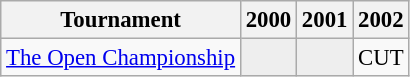<table class="wikitable" style="font-size:95%;text-align:center;">
<tr>
<th>Tournament</th>
<th>2000</th>
<th>2001</th>
<th>2002</th>
</tr>
<tr>
<td align=left><a href='#'>The Open Championship</a></td>
<td style="background:#eeeeee;"></td>
<td style="background:#eeeeee;"></td>
<td>CUT</td>
</tr>
</table>
